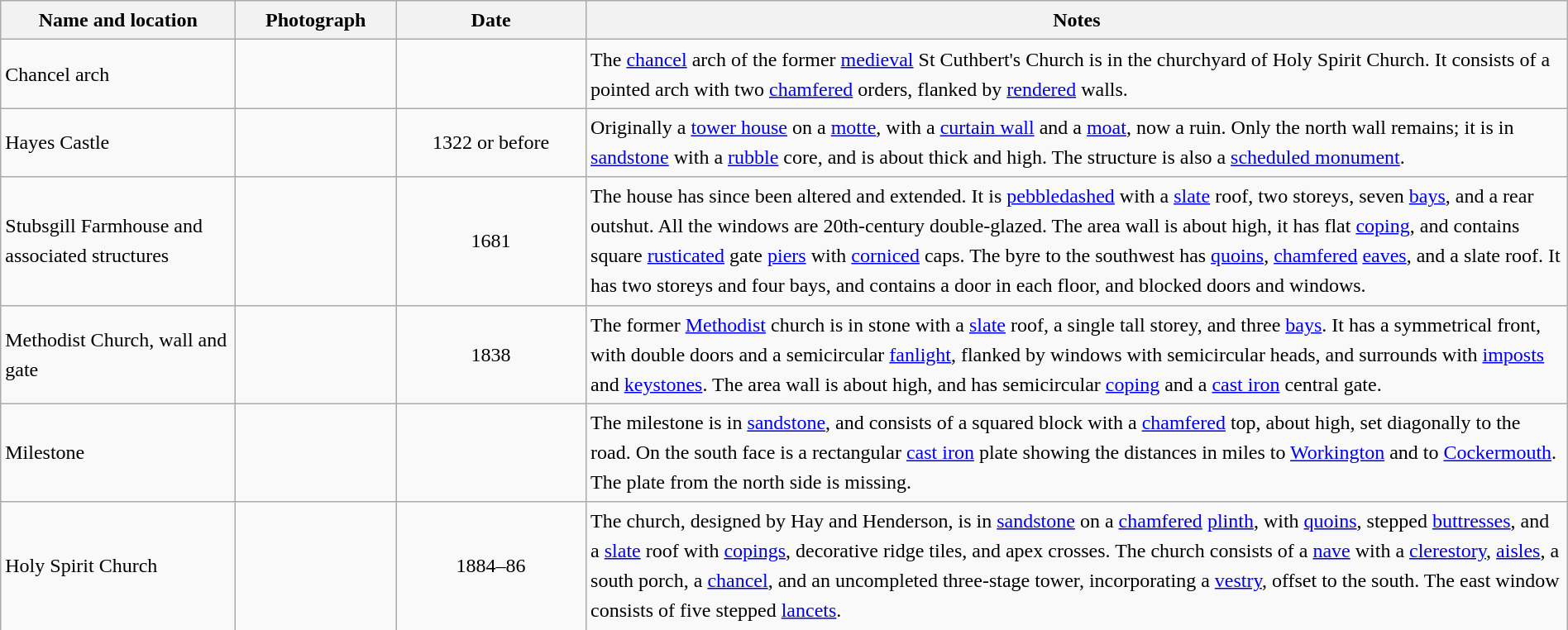<table class="wikitable sortable plainrowheaders" style="width:100%;border:0px;text-align:left;line-height:150%;">
<tr>
<th scope="col"  style="width:150px">Name and location</th>
<th scope="col"  style="width:100px" class="unsortable">Photograph</th>
<th scope="col"  style="width:120px">Date</th>
<th scope="col"  style="width:650px" class="unsortable">Notes</th>
</tr>
<tr>
<td>Chancel arch<br><small></small></td>
<td></td>
<td align="center"></td>
<td>The <a href='#'>chancel</a> arch of the former <a href='#'>medieval</a> St Cuthbert's Church is in the churchyard of Holy Spirit Church.  It consists of a pointed arch with two <a href='#'>chamfered</a> orders, flanked by <a href='#'>rendered</a> walls.</td>
</tr>
<tr>
<td>Hayes Castle<br><small></small></td>
<td></td>
<td align="center">1322 or before</td>
<td>Originally a <a href='#'>tower house</a> on a <a href='#'>motte</a>, with a <a href='#'>curtain wall</a> and a <a href='#'>moat</a>, now a ruin.  Only the north wall remains; it is in <a href='#'>sandstone</a> with a <a href='#'>rubble</a> core, and is about  thick and  high.  The structure is also a <a href='#'>scheduled monument</a>.</td>
</tr>
<tr>
<td>Stubsgill Farmhouse and associated structures<br><small></small></td>
<td></td>
<td align="center">1681</td>
<td>The house has since been altered and extended.  It is <a href='#'>pebbledashed</a> with a <a href='#'>slate</a> roof, two storeys, seven <a href='#'>bays</a>, and a rear outshut.  All the windows are 20th-century double-glazed.  The area wall is about  high, it has flat <a href='#'>coping</a>, and contains square <a href='#'>rusticated</a> gate <a href='#'>piers</a> with <a href='#'>corniced</a> caps.  The byre to the southwest has <a href='#'>quoins</a>, <a href='#'>chamfered</a> <a href='#'>eaves</a>, and a slate roof.  It has two storeys and four bays, and contains a door in each floor, and blocked doors and windows.</td>
</tr>
<tr>
<td>Methodist Church, wall and gate<br><small></small></td>
<td></td>
<td align="center">1838</td>
<td>The former <a href='#'>Methodist</a> church is in stone with a <a href='#'>slate</a> roof, a single tall storey, and three <a href='#'>bays</a>.  It has a symmetrical front, with double doors and a semicircular <a href='#'>fanlight</a>, flanked by windows with semicircular heads, and surrounds with <a href='#'>imposts</a> and <a href='#'>keystones</a>.  The area wall is about  high, and has semicircular <a href='#'>coping</a> and a <a href='#'>cast iron</a> central gate.</td>
</tr>
<tr>
<td>Milestone<br><small></small></td>
<td></td>
<td align="center"></td>
<td>The milestone is in <a href='#'>sandstone</a>, and consists of a squared block with a <a href='#'>chamfered</a> top, about  high, set diagonally to the road.  On the south face is a rectangular <a href='#'>cast iron</a> plate showing the distances in miles to <a href='#'>Workington</a> and to <a href='#'>Cockermouth</a>.  The plate from the north side is missing.</td>
</tr>
<tr>
<td>Holy Spirit Church<br><small></small></td>
<td></td>
<td align="center">1884–86</td>
<td>The church, designed by Hay and Henderson, is in <a href='#'>sandstone</a> on a <a href='#'>chamfered</a> <a href='#'>plinth</a>, with <a href='#'>quoins</a>, stepped <a href='#'>buttresses</a>, and a <a href='#'>slate</a> roof with <a href='#'>copings</a>, decorative ridge tiles, and apex crosses.  The church consists of a <a href='#'>nave</a> with a <a href='#'>clerestory</a>, <a href='#'>aisles</a>, a south porch, a <a href='#'>chancel</a>, and an uncompleted three-stage tower, incorporating a <a href='#'>vestry</a>, offset to the south.  The east window consists of five stepped <a href='#'>lancets</a>.</td>
</tr>
<tr>
</tr>
</table>
